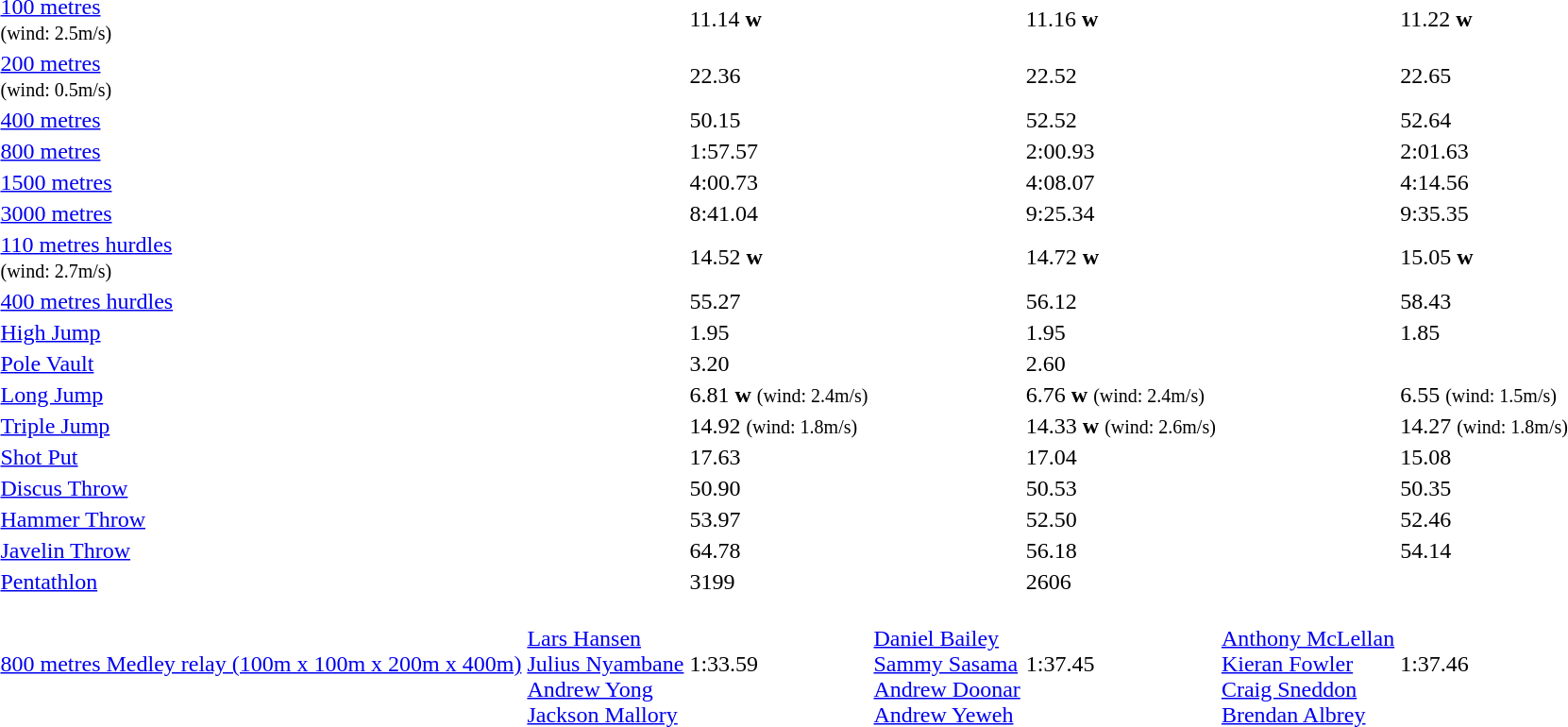<table>
<tr>
<td><a href='#'>100 metres</a> <br> <small>(wind: 2.5m/s)</small></td>
<td></td>
<td>11.14 <strong>w</strong></td>
<td></td>
<td>11.16 <strong>w</strong></td>
<td></td>
<td>11.22 <strong>w</strong></td>
</tr>
<tr>
<td><a href='#'>200 metres</a> <br> <small>(wind: 0.5m/s)</small></td>
<td></td>
<td>22.36</td>
<td></td>
<td>22.52</td>
<td></td>
<td>22.65</td>
</tr>
<tr>
<td><a href='#'>400 metres</a></td>
<td></td>
<td>50.15</td>
<td></td>
<td>52.52</td>
<td></td>
<td>52.64</td>
</tr>
<tr>
<td><a href='#'>800 metres</a></td>
<td></td>
<td>1:57.57</td>
<td></td>
<td>2:00.93</td>
<td></td>
<td>2:01.63</td>
</tr>
<tr>
<td><a href='#'>1500 metres</a></td>
<td></td>
<td>4:00.73</td>
<td></td>
<td>4:08.07</td>
<td></td>
<td>4:14.56</td>
</tr>
<tr>
<td><a href='#'>3000 metres</a></td>
<td></td>
<td>8:41.04</td>
<td></td>
<td>9:25.34</td>
<td></td>
<td>9:35.35</td>
</tr>
<tr>
<td><a href='#'>110 metres hurdles</a> <br> <small>(wind: 2.7m/s)</small></td>
<td></td>
<td>14.52 <strong>w</strong></td>
<td></td>
<td>14.72 <strong>w</strong></td>
<td></td>
<td>15.05 <strong>w</strong></td>
</tr>
<tr>
<td><a href='#'>400 metres hurdles</a></td>
<td></td>
<td>55.27</td>
<td></td>
<td>56.12</td>
<td></td>
<td>58.43</td>
</tr>
<tr>
<td><a href='#'>High Jump</a></td>
<td></td>
<td>1.95</td>
<td></td>
<td>1.95</td>
<td></td>
<td>1.85</td>
</tr>
<tr>
<td><a href='#'>Pole Vault</a></td>
<td></td>
<td>3.20</td>
<td></td>
<td>2.60</td>
<td></td>
<td></td>
</tr>
<tr>
<td><a href='#'>Long Jump</a></td>
<td></td>
<td>6.81 <strong>w</strong> <small>(wind: 2.4m/s)</small></td>
<td></td>
<td>6.76 <strong>w</strong> <small>(wind: 2.4m/s)</small></td>
<td></td>
<td>6.55 <small>(wind: 1.5m/s)</small></td>
</tr>
<tr>
<td><a href='#'>Triple Jump</a></td>
<td></td>
<td>14.92 <small>(wind: 1.8m/s)</small></td>
<td></td>
<td>14.33 <strong>w</strong> <small>(wind: 2.6m/s)</small></td>
<td></td>
<td>14.27 <small>(wind: 1.8m/s)</small></td>
</tr>
<tr>
<td><a href='#'>Shot Put</a></td>
<td></td>
<td>17.63</td>
<td></td>
<td>17.04</td>
<td></td>
<td>15.08</td>
</tr>
<tr>
<td><a href='#'>Discus Throw</a></td>
<td></td>
<td>50.90</td>
<td></td>
<td>50.53</td>
<td></td>
<td>50.35</td>
</tr>
<tr>
<td><a href='#'>Hammer Throw</a></td>
<td></td>
<td>53.97</td>
<td></td>
<td>52.50</td>
<td></td>
<td>52.46</td>
</tr>
<tr>
<td><a href='#'>Javelin Throw</a></td>
<td></td>
<td>64.78</td>
<td></td>
<td>56.18</td>
<td></td>
<td>54.14</td>
</tr>
<tr>
<td><a href='#'>Pentathlon</a></td>
<td></td>
<td>3199</td>
<td></td>
<td>2606</td>
<td></td>
<td></td>
</tr>
<tr>
<td><a href='#'>800 metres Medley relay (100m x 100m x 200m x 400m)</a></td>
<td> <br> <a href='#'>Lars Hansen</a> <br> <a href='#'>Julius Nyambane</a> <br> <a href='#'>Andrew Yong</a> <br> <a href='#'>Jackson Mallory</a></td>
<td>1:33.59</td>
<td> <br> <a href='#'>Daniel Bailey</a> <br> <a href='#'>Sammy Sasama</a> <br> <a href='#'>Andrew Doonar</a> <br> <a href='#'>Andrew Yeweh</a></td>
<td>1:37.45</td>
<td> <br> <a href='#'>Anthony McLellan</a> <br> <a href='#'>Kieran Fowler</a> <br> <a href='#'>Craig Sneddon</a> <br> <a href='#'>Brendan Albrey</a></td>
<td>1:37.46</td>
</tr>
</table>
